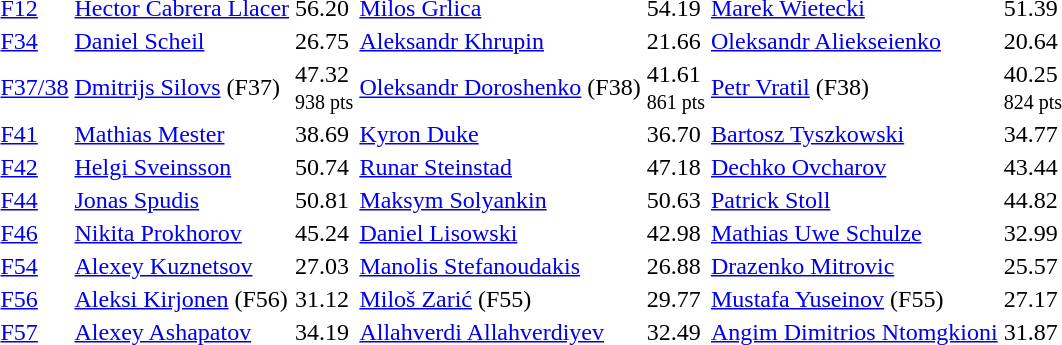<table>
<tr>
<td><a href='#'>F12</a></td>
<td><a href='#'>Hector Cabrera Llacer</a><br></td>
<td>56.20</td>
<td><a href='#'>Milos Grlica</a><br></td>
<td>54.19</td>
<td><a href='#'>Marek Wietecki</a><br></td>
<td>51.39</td>
</tr>
<tr>
<td><a href='#'>F34</a></td>
<td><a href='#'>Daniel Scheil</a><br></td>
<td>26.75</td>
<td><a href='#'>Aleksandr Khrupin</a><br></td>
<td>21.66</td>
<td><a href='#'>Oleksandr Aliekseienko</a><br></td>
<td>20.64</td>
</tr>
<tr>
<td><a href='#'>F37/38</a></td>
<td><a href='#'>Dmitrijs Silovs</a> (F37)<br></td>
<td>47.32<br><small>938 pts</small></td>
<td><a href='#'>Oleksandr Doroshenko</a> (F38)<br></td>
<td>41.61<br><small>861 pts</small></td>
<td><a href='#'>Petr Vratil</a> (F38)<br></td>
<td>40.25<br><small>824 pts</small></td>
</tr>
<tr>
<td><a href='#'>F41</a></td>
<td><a href='#'>Mathias Mester</a><br></td>
<td>38.69</td>
<td><a href='#'>Kyron Duke</a><br></td>
<td>36.70</td>
<td><a href='#'>Bartosz Tyszkowski</a><br></td>
<td>34.77</td>
</tr>
<tr>
<td><a href='#'>F42</a></td>
<td><a href='#'>Helgi Sveinsson</a><br></td>
<td>50.74</td>
<td><a href='#'>Runar Steinstad</a><br></td>
<td>47.18</td>
<td><a href='#'>Dechko Ovcharov</a><br></td>
<td>43.44</td>
</tr>
<tr>
<td><a href='#'>F44</a></td>
<td><a href='#'>Jonas Spudis</a><br></td>
<td>50.81</td>
<td><a href='#'>Maksym Solyankin</a><br></td>
<td>50.63</td>
<td><a href='#'>Patrick Stoll</a><br></td>
<td>44.82</td>
</tr>
<tr>
<td><a href='#'>F46</a></td>
<td><a href='#'>Nikita Prokhorov</a><br></td>
<td>45.24</td>
<td><a href='#'>Daniel Lisowski</a><br></td>
<td>42.98</td>
<td><a href='#'>Mathias Uwe Schulze</a><br></td>
<td>32.99</td>
</tr>
<tr>
<td><a href='#'>F54</a></td>
<td><a href='#'>Alexey Kuznetsov</a><br></td>
<td>27.03</td>
<td><a href='#'>Manolis Stefanoudakis</a><br></td>
<td>26.88</td>
<td><a href='#'>Drazenko Mitrovic</a><br></td>
<td>25.57</td>
</tr>
<tr>
<td><a href='#'>F56</a></td>
<td><a href='#'>Aleksi Kirjonen</a> (F56)<br></td>
<td>31.12</td>
<td><a href='#'>Miloš Zarić</a> (F55)<br></td>
<td>29.77</td>
<td><a href='#'>Mustafa Yuseinov</a> (F55)<br></td>
<td>27.17</td>
</tr>
<tr>
<td><a href='#'>F57</a></td>
<td><a href='#'>Alexey Ashapatov</a><br></td>
<td>34.19</td>
<td><a href='#'>Allahverdi Allahverdiyev</a><br></td>
<td>32.49</td>
<td><a href='#'>Angim Dimitrios Ntomgkioni</a><br></td>
<td>31.87</td>
</tr>
</table>
